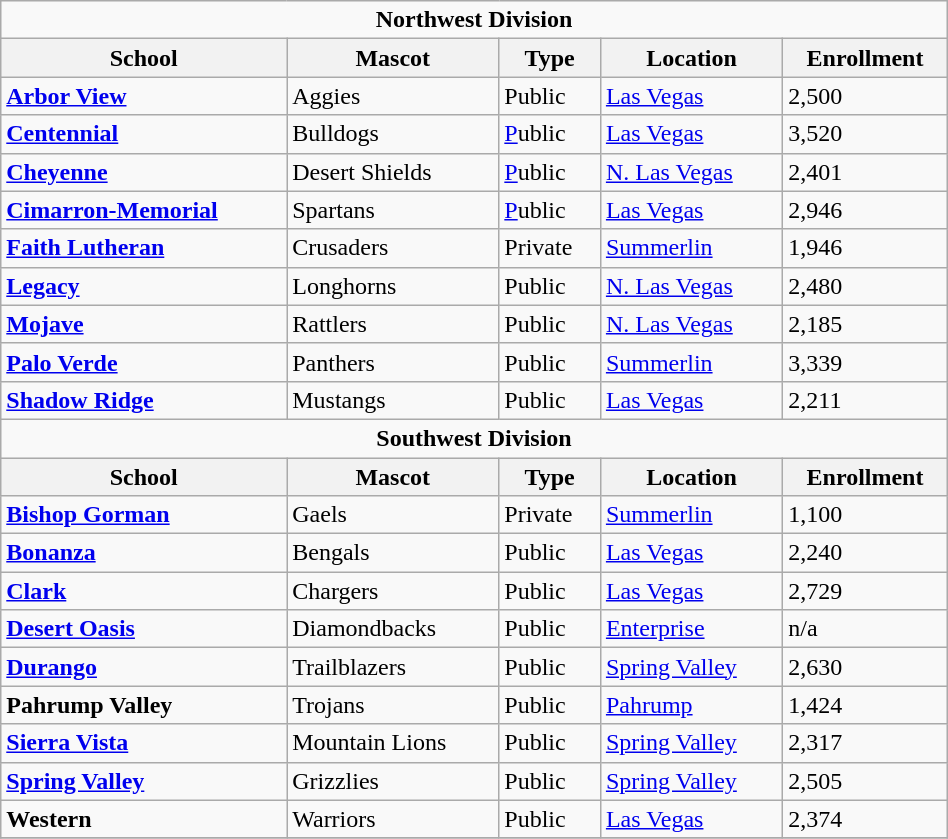<table class="wikitable" style="width: 50%">
<tr>
<td colspan="5" align="center"><strong>Northwest Division</strong></td>
</tr>
<tr>
<th>School</th>
<th>Mascot</th>
<th>Type</th>
<th>Location</th>
<th>Enrollment</th>
</tr>
<tr>
<td><strong><a href='#'>Arbor View</a></strong></td>
<td>Aggies</td>
<td>Public</td>
<td><a href='#'>Las Vegas</a></td>
<td>2,500</td>
</tr>
<tr>
<td><strong><a href='#'>Centennial</a></strong></td>
<td>Bulldogs</td>
<td><a href='#'>P</a>ublic</td>
<td><a href='#'>Las Vegas</a></td>
<td>3,520</td>
</tr>
<tr>
<td><strong><a href='#'>Cheyenne</a></strong></td>
<td>Desert Shields</td>
<td><a href='#'>P</a>ublic</td>
<td><a href='#'>N. Las Vegas</a></td>
<td>2,401</td>
</tr>
<tr>
<td><strong><a href='#'>Cimarron-Memorial</a></strong></td>
<td>Spartans</td>
<td><a href='#'>P</a>ublic</td>
<td><a href='#'>Las Vegas</a></td>
<td>2,946</td>
</tr>
<tr>
<td><strong><a href='#'>Faith Lutheran</a></strong></td>
<td>Crusaders</td>
<td>Private</td>
<td><a href='#'>Summerlin</a></td>
<td>1,946</td>
</tr>
<tr>
<td><strong><a href='#'>Legacy</a></strong></td>
<td>Longhorns</td>
<td>Public</td>
<td><a href='#'>N. Las Vegas</a></td>
<td>2,480</td>
</tr>
<tr>
<td><strong><a href='#'>Mojave</a></strong></td>
<td>Rattlers</td>
<td>Public</td>
<td><a href='#'>N. Las Vegas</a></td>
<td>2,185</td>
</tr>
<tr>
<td><strong><a href='#'>Palo Verde</a></strong></td>
<td>Panthers</td>
<td>Public</td>
<td><a href='#'>Summerlin</a></td>
<td>3,339</td>
</tr>
<tr>
<td><strong><a href='#'>Shadow Ridge</a></strong></td>
<td>Mustangs</td>
<td>Public</td>
<td><a href='#'>Las Vegas</a></td>
<td>2,211</td>
</tr>
<tr>
<td colspan="5" align="center"><strong>Southwest Division</strong></td>
</tr>
<tr>
<th>School</th>
<th>Mascot</th>
<th>Type</th>
<th>Location</th>
<th>Enrollment</th>
</tr>
<tr>
<td><strong><a href='#'>Bishop Gorman</a></strong></td>
<td>Gaels</td>
<td>Private</td>
<td><a href='#'>Summerlin</a></td>
<td>1,100</td>
</tr>
<tr>
<td><strong><a href='#'>Bonanza</a></strong></td>
<td>Bengals</td>
<td>Public</td>
<td><a href='#'>Las Vegas</a></td>
<td>2,240</td>
</tr>
<tr>
<td><strong><a href='#'>Clark</a></strong></td>
<td>Chargers</td>
<td>Public</td>
<td><a href='#'>Las Vegas</a></td>
<td>2,729</td>
</tr>
<tr>
<td><strong><a href='#'>Desert Oasis</a></strong></td>
<td>Diamondbacks</td>
<td>Public</td>
<td><a href='#'>Enterprise</a></td>
<td>n/a</td>
</tr>
<tr>
<td><strong><a href='#'>Durango</a></strong></td>
<td>Trailblazers</td>
<td>Public</td>
<td><a href='#'>Spring Valley</a></td>
<td>2,630</td>
</tr>
<tr>
<td><strong>Pahrump Valley</strong></td>
<td>Trojans</td>
<td>Public</td>
<td><a href='#'>Pahrump</a></td>
<td>1,424</td>
</tr>
<tr>
<td><strong><a href='#'>Sierra Vista</a></strong></td>
<td>Mountain Lions</td>
<td>Public</td>
<td><a href='#'>Spring Valley</a></td>
<td>2,317</td>
</tr>
<tr>
<td><strong><a href='#'>Spring Valley</a></strong></td>
<td>Grizzlies</td>
<td>Public</td>
<td><a href='#'>Spring Valley</a></td>
<td>2,505</td>
</tr>
<tr>
<td><strong>Western</strong></td>
<td>Warriors</td>
<td>Public</td>
<td><a href='#'>Las Vegas</a></td>
<td>2,374</td>
</tr>
<tr>
</tr>
</table>
